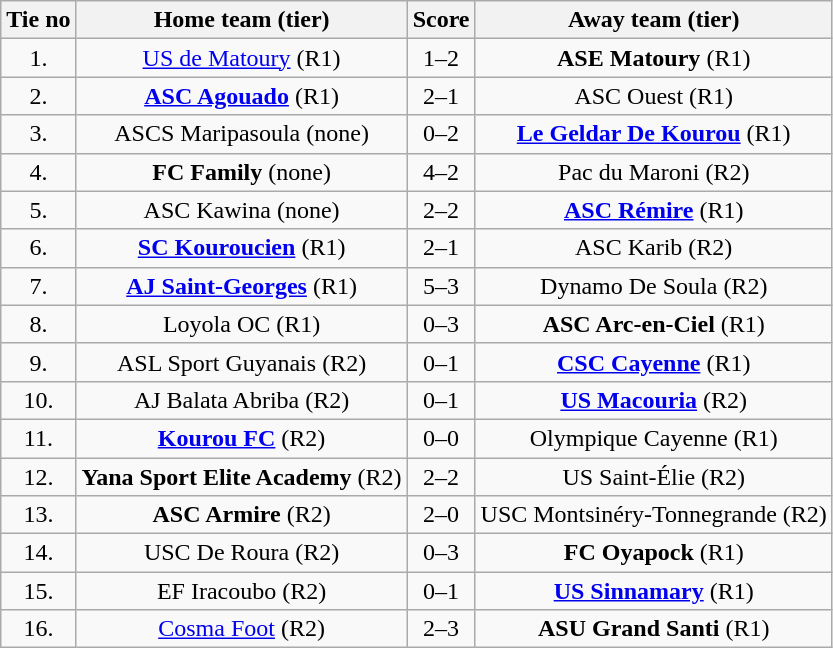<table class="wikitable" style="text-align: center">
<tr>
<th>Tie no</th>
<th>Home team (tier)</th>
<th>Score</th>
<th>Away team (tier)</th>
</tr>
<tr>
<td>1.</td>
<td> <a href='#'>US de Matoury</a> (R1)</td>
<td>1–2</td>
<td><strong>ASE Matoury</strong> (R1) </td>
</tr>
<tr>
<td>2.</td>
<td> <strong><a href='#'>ASC Agouado</a></strong> (R1)</td>
<td>2–1</td>
<td>ASC Ouest (R1) </td>
</tr>
<tr>
<td>3.</td>
<td> ASCS Maripasoula (none)</td>
<td>0–2</td>
<td><strong><a href='#'>Le Geldar De Kourou</a></strong> (R1) </td>
</tr>
<tr>
<td>4.</td>
<td> <strong>FC Family</strong> (none)</td>
<td>4–2</td>
<td>Pac du Maroni (R2) </td>
</tr>
<tr>
<td>5.</td>
<td> ASC Kawina (none)</td>
<td>2–2 </td>
<td><strong><a href='#'>ASC Rémire</a></strong> (R1) </td>
</tr>
<tr>
<td>6.</td>
<td> <strong><a href='#'>SC Kouroucien</a></strong> (R1)</td>
<td>2–1</td>
<td>ASC Karib (R2) </td>
</tr>
<tr>
<td>7.</td>
<td> <strong><a href='#'>AJ Saint-Georges</a></strong> (R1)</td>
<td>5–3</td>
<td>Dynamo De Soula (R2) </td>
</tr>
<tr>
<td>8.</td>
<td> Loyola OC (R1)</td>
<td>0–3</td>
<td><strong>ASC Arc-en-Ciel</strong> (R1) </td>
</tr>
<tr>
<td>9.</td>
<td> ASL Sport Guyanais (R2)</td>
<td>0–1</td>
<td><strong><a href='#'>CSC Cayenne</a></strong> (R1) </td>
</tr>
<tr>
<td>10.</td>
<td> AJ Balata Abriba (R2)</td>
<td>0–1</td>
<td><strong><a href='#'>US Macouria</a></strong> (R2) </td>
</tr>
<tr>
<td>11.</td>
<td> <strong><a href='#'>Kourou FC</a></strong> (R2)</td>
<td>0–0 </td>
<td>Olympique Cayenne (R1) </td>
</tr>
<tr>
<td>12.</td>
<td> <strong>Yana Sport Elite Academy</strong> (R2)</td>
<td>2–2 </td>
<td>US Saint-Élie (R2) </td>
</tr>
<tr>
<td>13.</td>
<td> <strong>ASC Armire</strong> (R2)</td>
<td>2–0</td>
<td>USC Montsinéry-Tonnegrande (R2) </td>
</tr>
<tr>
<td>14.</td>
<td> USC De Roura (R2)</td>
<td>0–3</td>
<td><strong>FC Oyapock</strong> (R1) </td>
</tr>
<tr>
<td>15.</td>
<td> EF Iracoubo (R2)</td>
<td>0–1</td>
<td><strong><a href='#'>US Sinnamary</a></strong> (R1) </td>
</tr>
<tr>
<td>16.</td>
<td> <a href='#'>Cosma Foot</a> (R2)</td>
<td>2–3</td>
<td><strong>ASU Grand Santi</strong> (R1) </td>
</tr>
</table>
